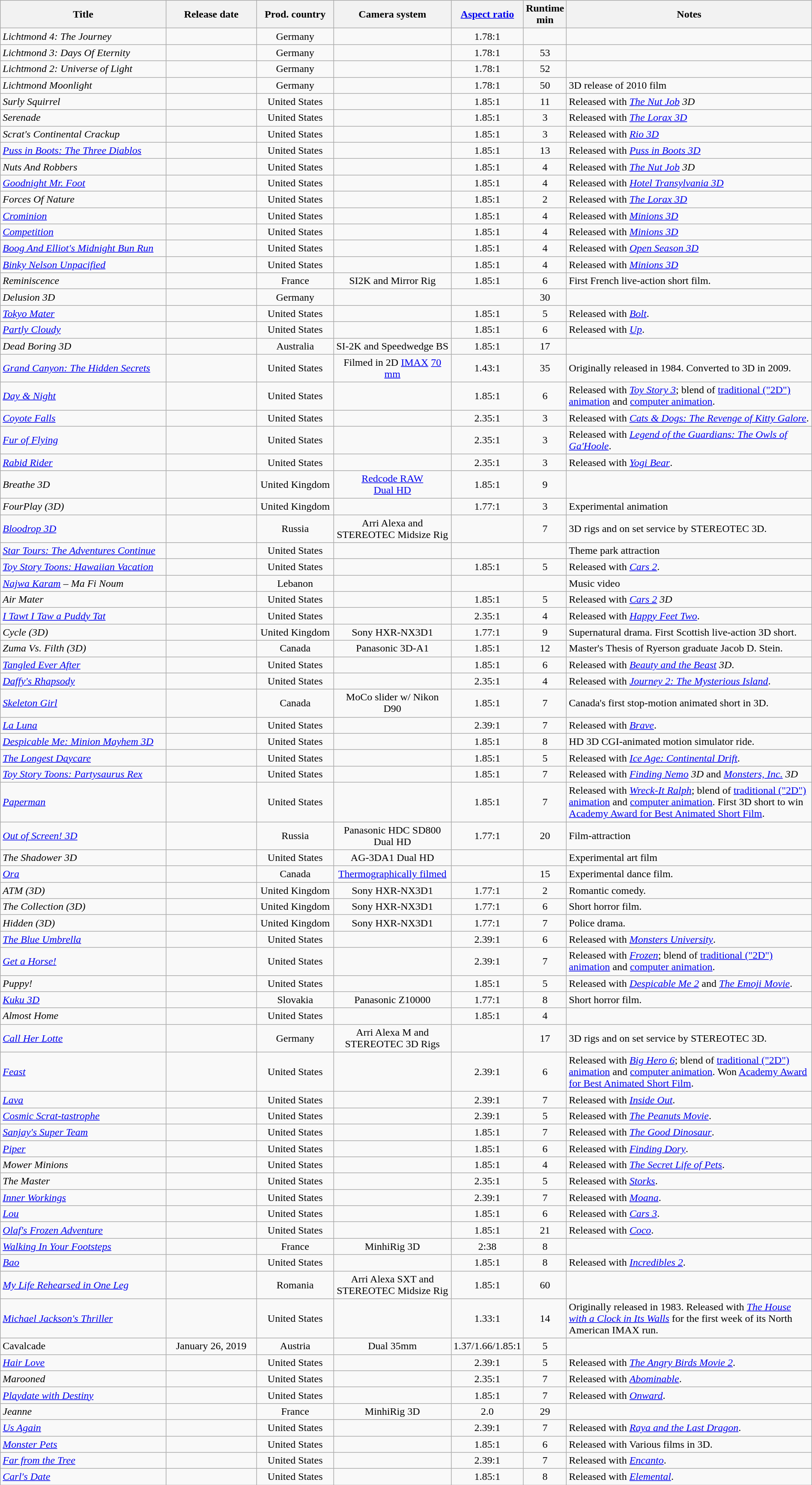<table class="wikitable sortable" width="100%">
<tr>
<th width="22%">Title</th>
<th width="12%">Release date</th>
<th width="10%">Prod. country</th>
<th width="15%">Camera system</th>
<th width="5%"><a href='#'>Aspect ratio</a></th>
<th width="3%">Runtime min</th>
<th width="33%" class="unsortable">Notes</th>
</tr>
<tr>
<td><em>Lichtmond 4: The Journey</em></td>
<td align="center"></td>
<td align="center">Germany</td>
<td align="center"></td>
<td align="center">1.78:1</td>
<td align="center"></td>
<td></td>
</tr>
<tr>
<td><em>Lichtmond 3: Days Of Eternity</em></td>
<td align="center"></td>
<td align="center">Germany</td>
<td align="center"></td>
<td align="center">1.78:1</td>
<td align="center">53</td>
<td></td>
</tr>
<tr>
<td><em>Lichtmond 2: Universe of Light</em></td>
<td align="center"></td>
<td align="center">Germany</td>
<td align="center"></td>
<td align="center">1.78:1</td>
<td align="center">52</td>
<td></td>
</tr>
<tr>
<td><em>Lichtmond Moonlight</em></td>
<td align="center"></td>
<td align="center">Germany</td>
<td align="center"></td>
<td align="center">1.78:1</td>
<td align="center">50</td>
<td>3D release of 2010 film</td>
</tr>
<tr>
<td><em>Surly Squirrel</em></td>
<td align="center"></td>
<td align="center">United States</td>
<td align="center"></td>
<td align="center">1.85:1</td>
<td align="center">11</td>
<td>Released with <em><a href='#'>The Nut Job</a> 3D</em></td>
</tr>
<tr>
<td><em>Serenade</em></td>
<td align="center"></td>
<td align="center">United States</td>
<td align="center"></td>
<td align="center">1.85:1</td>
<td align="center">3</td>
<td>Released with <em><a href='#'>The Lorax 3D</a></em></td>
</tr>
<tr>
<td><em>Scrat's Continental Crackup</em></td>
<td align="center"></td>
<td align="center">United States</td>
<td align="center"></td>
<td align="center">1.85:1</td>
<td align="center">3</td>
<td>Released with <em><a href='#'>Rio 3D</a></em></td>
</tr>
<tr>
<td><em><a href='#'>Puss in Boots: The Three Diablos</a></em></td>
<td align="center"></td>
<td align="center">United States</td>
<td align="center"></td>
<td align="center">1.85:1</td>
<td align="center">13</td>
<td>Released with <em><a href='#'>Puss in Boots 3D</a></em></td>
</tr>
<tr>
<td><em>Nuts And Robbers</em></td>
<td align="center"></td>
<td align="center">United States</td>
<td align="center"></td>
<td align="center">1.85:1</td>
<td align="center">4</td>
<td>Released with <em><a href='#'>The Nut Job</a> 3D</em></td>
</tr>
<tr>
<td><em><a href='#'>Goodnight Mr. Foot</a></em></td>
<td align="center"></td>
<td align="center">United States</td>
<td align="center"></td>
<td align="center">1.85:1</td>
<td align="center">4</td>
<td>Released with <em><a href='#'>Hotel Transylvania 3D</a></em></td>
</tr>
<tr>
<td><em>Forces Of Nature</em></td>
<td align="center"></td>
<td align="center">United States</td>
<td align="center"></td>
<td align="center">1.85:1</td>
<td align="center">2</td>
<td>Released with <em><a href='#'>The Lorax 3D</a></em></td>
</tr>
<tr>
<td><em><a href='#'>Crominion</a></em></td>
<td align="center"></td>
<td align="center">United States</td>
<td align="center"></td>
<td align="center">1.85:1</td>
<td align="center">4</td>
<td>Released with <em><a href='#'>Minions 3D</a></em></td>
</tr>
<tr>
<td><em><a href='#'>Competition</a></em></td>
<td align="center"></td>
<td align="center">United States</td>
<td align="center"></td>
<td align="center">1.85:1</td>
<td align="center">4</td>
<td>Released with <em><a href='#'>Minions 3D</a></em></td>
</tr>
<tr>
<td><em><a href='#'>Boog And Elliot's Midnight Bun Run</a></em></td>
<td align="center"></td>
<td align="center">United States</td>
<td align="center"></td>
<td align="center">1.85:1</td>
<td align="center">4</td>
<td>Released with <em><a href='#'>Open Season 3D</a></em></td>
</tr>
<tr>
<td><em><a href='#'>Binky Nelson Unpacified</a></em></td>
<td align="center"></td>
<td align="center">United States</td>
<td align="center"></td>
<td align="center">1.85:1</td>
<td align="center">4</td>
<td>Released with <em><a href='#'>Minions 3D</a></em></td>
</tr>
<tr>
<td><em>Reminiscence</em></td>
<td align="center"></td>
<td align="center">France</td>
<td align="center">SI2K and Mirror Rig</td>
<td align="center">1.85:1</td>
<td align="center">6</td>
<td>First French live-action short film.</td>
</tr>
<tr>
<td><em>Delusion 3D</em></td>
<td align="center"></td>
<td align="center">Germany</td>
<td align="center"></td>
<td align="center"></td>
<td align="center">30</td>
<td></td>
</tr>
<tr>
<td><em><a href='#'>Tokyo Mater</a></em></td>
<td align="center"></td>
<td align="center">United States</td>
<td align="center"></td>
<td align="center">1.85:1</td>
<td align="center">5</td>
<td>Released with <em><a href='#'>Bolt</a></em>.</td>
</tr>
<tr>
<td><em><a href='#'>Partly Cloudy</a></em></td>
<td align="center"></td>
<td align="center">United States</td>
<td align="center"></td>
<td align="center">1.85:1</td>
<td align="center">6</td>
<td>Released with <em><a href='#'>Up</a></em>.</td>
</tr>
<tr>
<td><em>Dead Boring 3D</em></td>
<td align="center"></td>
<td align="center">Australia</td>
<td align="center">SI-2K and Speedwedge BS</td>
<td align="center">1.85:1</td>
<td align="center">17</td>
<td></td>
</tr>
<tr>
<td><em><a href='#'>Grand Canyon: The Hidden Secrets</a></em></td>
<td align="center"></td>
<td align="center">United States</td>
<td align="center">Filmed in 2D <a href='#'>IMAX</a> <a href='#'>70 mm</a></td>
<td align="center">1.43:1</td>
<td align="center">35</td>
<td>Originally released in 1984. Converted to 3D in 2009.</td>
</tr>
<tr>
<td><em><a href='#'>Day & Night</a></em></td>
<td align="center"></td>
<td align="center">United States</td>
<td align="center"></td>
<td align="center">1.85:1</td>
<td align="center">6</td>
<td>Released with <em><a href='#'>Toy Story 3</a></em>; blend of <a href='#'>traditional ("2D") animation</a> and <a href='#'>computer animation</a>.</td>
</tr>
<tr>
<td><em><a href='#'>Coyote Falls</a></em></td>
<td align="center"></td>
<td align="center">United States</td>
<td align="center"></td>
<td align="center">2.35:1</td>
<td align="center">3</td>
<td>Released with <em><a href='#'>Cats & Dogs: The Revenge of Kitty Galore</a></em>.</td>
</tr>
<tr>
<td><em><a href='#'>Fur of Flying</a></em></td>
<td align="center"></td>
<td align="center">United States</td>
<td align="center"></td>
<td align="center">2.35:1</td>
<td align="center">3</td>
<td>Released with <em><a href='#'>Legend of the Guardians: The Owls of Ga'Hoole</a></em>.</td>
</tr>
<tr>
<td><em><a href='#'>Rabid Rider</a></em></td>
<td align="center"></td>
<td align="center">United States</td>
<td align="center"></td>
<td align="center">2.35:1</td>
<td align="center">3</td>
<td>Released with <em><a href='#'>Yogi Bear</a></em>.</td>
</tr>
<tr>
<td><em>Breathe 3D</em></td>
<td align="center"></td>
<td align="center">United Kingdom</td>
<td align="center"><a href='#'>Redcode RAW</a><br><a href='#'>Dual HD</a></td>
<td align="center">1.85:1</td>
<td align="center">9</td>
<td></td>
</tr>
<tr>
<td><em>FourPlay (3D)</em></td>
<td align="center"></td>
<td align="center">United Kingdom</td>
<td align="center"></td>
<td align="center">1.77:1</td>
<td align="center">3</td>
<td>Experimental animation</td>
</tr>
<tr>
<td><em><a href='#'>Bloodrop 3D</a></em></td>
<td align="center"></td>
<td align="center">Russia</td>
<td align="center">Arri Alexa and STEREOTEC Midsize Rig</td>
<td align="center"></td>
<td align="center">7</td>
<td>3D rigs and on set service by STEREOTEC 3D.</td>
</tr>
<tr>
<td><em><a href='#'>Star Tours: The Adventures Continue</a></em></td>
<td align="center"></td>
<td align="center">United States</td>
<td align="center"></td>
<td align="center"></td>
<td align="center"></td>
<td>Theme park attraction</td>
</tr>
<tr>
<td><em><a href='#'>Toy Story Toons: Hawaiian Vacation</a></em></td>
<td align="center"></td>
<td align="center">United States</td>
<td align="center"></td>
<td align="center">1.85:1</td>
<td align="center">5</td>
<td>Released with <em><a href='#'>Cars 2</a></em>.</td>
</tr>
<tr>
<td><em><a href='#'>Najwa Karam</a> – Ma Fi Noum</em></td>
<td align="center"></td>
<td align="center">Lebanon</td>
<td align="center"></td>
<td align="center"></td>
<td align="center"></td>
<td>Music video</td>
</tr>
<tr>
<td><em>Air Mater</em></td>
<td align="center"></td>
<td align="center">United States</td>
<td align="center"></td>
<td align="center">1.85:1</td>
<td align="center">5</td>
<td>Released with <em><a href='#'>Cars 2</a> 3D</em></td>
</tr>
<tr>
<td><em><a href='#'>I Tawt I Taw a Puddy Tat</a></em></td>
<td align="center"></td>
<td align="center">United States</td>
<td align="center"></td>
<td align="center">2.35:1</td>
<td align="center">4</td>
<td>Released with <em><a href='#'>Happy Feet Two</a></em>.</td>
</tr>
<tr>
<td><em>Cycle (3D)</em></td>
<td align="center"></td>
<td align="center">United Kingdom</td>
<td align="center">Sony HXR-NX3D1</td>
<td align="center">1.77:1</td>
<td align="center">9</td>
<td>Supernatural drama. First Scottish live-action 3D short.</td>
</tr>
<tr>
<td><em>Zuma Vs. Filth (3D)</em></td>
<td align="center"></td>
<td align="center">Canada</td>
<td align="center">Panasonic 3D-A1</td>
<td align="center">1.85:1</td>
<td align="center">12</td>
<td>Master's Thesis of Ryerson graduate Jacob D. Stein.</td>
</tr>
<tr>
<td><em><a href='#'>Tangled Ever After</a></em></td>
<td align="center"></td>
<td align="center">United States</td>
<td align="center"></td>
<td align="center">1.85:1</td>
<td align="center">6</td>
<td>Released with <em><a href='#'>Beauty and the Beast</a> 3D</em>.</td>
</tr>
<tr>
<td><em><a href='#'>Daffy's Rhapsody</a></em></td>
<td align="center"></td>
<td align="center">United States</td>
<td align="center"></td>
<td align="center">2.35:1</td>
<td align="center">4</td>
<td>Released with <em><a href='#'>Journey 2: The Mysterious Island</a></em>.</td>
</tr>
<tr>
<td><em><a href='#'>Skeleton Girl</a></em></td>
<td align="center"></td>
<td align="center">Canada</td>
<td align="center">MoCo slider w/ Nikon D90</td>
<td align="center">1.85:1</td>
<td align="center">7</td>
<td>Canada's first stop-motion animated short in 3D.</td>
</tr>
<tr>
<td><em><a href='#'>La Luna</a></em></td>
<td align="center"></td>
<td align="center">United States</td>
<td align="center"></td>
<td align="center">2.39:1</td>
<td align="center">7</td>
<td>Released with <em><a href='#'>Brave</a></em>.</td>
</tr>
<tr>
<td><em><a href='#'>Despicable Me: Minion Mayhem 3D</a></em></td>
<td align="center"></td>
<td align="center">United States</td>
<td align="center"></td>
<td align="center">1.85:1</td>
<td align="center">8</td>
<td>HD 3D CGI-animated motion simulator ride.</td>
</tr>
<tr>
<td><em><a href='#'>The Longest Daycare</a></em></td>
<td align="center"></td>
<td align="center">United States</td>
<td align="center"></td>
<td align="center">1.85:1</td>
<td align="center">5</td>
<td>Released with <em><a href='#'>Ice Age: Continental Drift</a></em>.</td>
</tr>
<tr>
<td><em><a href='#'>Toy Story Toons: Partysaurus Rex</a></em></td>
<td align="center"></td>
<td align="center">United States</td>
<td align="center"></td>
<td align="center">1.85:1</td>
<td align="center">7</td>
<td>Released with <em><a href='#'>Finding Nemo</a> 3D</em> and <em><a href='#'>Monsters, Inc.</a> 3D</em></td>
</tr>
<tr>
<td><em><a href='#'>Paperman</a></em></td>
<td align="center"></td>
<td align="center">United States</td>
<td align="center"></td>
<td align="center">1.85:1</td>
<td align="center">7</td>
<td>Released with <em><a href='#'>Wreck-It Ralph</a></em>; blend of <a href='#'>traditional ("2D") animation</a> and <a href='#'>computer animation</a>. First 3D short to win <a href='#'>Academy Award for Best Animated Short Film</a>.</td>
</tr>
<tr>
<td><em><a href='#'>Out of Screen! 3D</a></em></td>
<td align="center"></td>
<td align="center">Russia</td>
<td align="center">Panasonic HDC SD800 Dual HD</td>
<td align="center">1.77:1</td>
<td align="center">20</td>
<td>Film-attraction</td>
</tr>
<tr>
<td><em>The Shadower 3D</em></td>
<td align="center"></td>
<td align="center">United States</td>
<td align="center">AG-3DA1 Dual HD</td>
<td align="center"></td>
<td align="center"></td>
<td>Experimental art film</td>
</tr>
<tr>
<td><em><a href='#'>Ora</a></em></td>
<td align="center"></td>
<td align="center">Canada</td>
<td align="center"><a href='#'>Thermographically filmed</a></td>
<td align="center"></td>
<td align="center">15</td>
<td>Experimental dance film.</td>
</tr>
<tr>
<td><em>ATM (3D)</em></td>
<td align="center"></td>
<td align="center">United Kingdom</td>
<td align="center">Sony HXR-NX3D1</td>
<td align="center">1.77:1</td>
<td align="center">2</td>
<td>Romantic comedy.</td>
</tr>
<tr>
<td><em>The Collection (3D)</em></td>
<td align="center"></td>
<td align="center">United Kingdom</td>
<td align="center">Sony HXR-NX3D1</td>
<td align="center">1.77:1</td>
<td align="center">6</td>
<td>Short horror film.</td>
</tr>
<tr>
<td><em>Hidden (3D)</em></td>
<td align="center"></td>
<td align="center">United Kingdom</td>
<td align="center">Sony HXR-NX3D1</td>
<td align="center">1.77:1</td>
<td align="center">7</td>
<td>Police drama.</td>
</tr>
<tr>
<td><em><a href='#'>The Blue Umbrella</a></em></td>
<td align="center"></td>
<td align="center">United States</td>
<td align="center"></td>
<td align="center">2.39:1</td>
<td align="center">6</td>
<td>Released with <em><a href='#'>Monsters University</a></em>.</td>
</tr>
<tr>
<td><em><a href='#'>Get a Horse!</a></em></td>
<td align="center"></td>
<td align="center">United States</td>
<td align="center"></td>
<td align="center">2.39:1</td>
<td align="center">7</td>
<td>Released with <em><a href='#'>Frozen</a></em>; blend of <a href='#'>traditional ("2D") animation</a> and <a href='#'>computer animation</a>.</td>
</tr>
<tr>
<td><em>Puppy!</em></td>
<td align="center"></td>
<td align="center">United States</td>
<td align="center"></td>
<td align="center">1.85:1</td>
<td align="center">5</td>
<td>Released with <em><a href='#'>Despicable Me 2</a></em> and <em><a href='#'>The Emoji Movie</a></em>.</td>
</tr>
<tr>
<td><em><a href='#'>Kuku 3D</a></em></td>
<td align="center"></td>
<td align="center">Slovakia</td>
<td align="center">Panasonic Z10000</td>
<td align="center">1.77:1</td>
<td align="center">8</td>
<td>Short horror film.</td>
</tr>
<tr>
<td><em>Almost Home</em></td>
<td align="center"></td>
<td align="center">United States</td>
<td align="center"></td>
<td align="center">1.85:1</td>
<td align="center">4</td>
<td></td>
</tr>
<tr>
<td><em><a href='#'>Call Her Lotte</a></em></td>
<td align="center"></td>
<td align="center">Germany</td>
<td align="center">Arri Alexa M and STEREOTEC 3D Rigs</td>
<td align="center"></td>
<td align="center">17</td>
<td>3D rigs and on set service by STEREOTEC 3D.</td>
</tr>
<tr>
<td><em><a href='#'>Feast</a></em></td>
<td align="center"></td>
<td align="center">United States</td>
<td align="center"></td>
<td align="center">2.39:1</td>
<td align="center">6</td>
<td>Released with <em><a href='#'>Big Hero 6</a></em>; blend of <a href='#'>traditional ("2D") animation</a> and <a href='#'>computer animation</a>. Won <a href='#'>Academy Award for Best Animated Short Film</a>.</td>
</tr>
<tr>
<td><em><a href='#'>Lava</a></em></td>
<td align="center"></td>
<td align="center">United States</td>
<td align="center"></td>
<td align="center">2.39:1</td>
<td align="center">7</td>
<td>Released with <em><a href='#'>Inside Out</a></em>.</td>
</tr>
<tr>
<td><em><a href='#'>Cosmic Scrat-tastrophe</a></em></td>
<td align="center"></td>
<td align="center">United States</td>
<td align="center"></td>
<td align="center">2.39:1</td>
<td align="center">5</td>
<td>Released with <em><a href='#'>The Peanuts Movie</a></em>.</td>
</tr>
<tr>
<td><em><a href='#'>Sanjay's Super Team</a></em></td>
<td align="center"></td>
<td align="center">United States</td>
<td align="center"></td>
<td align="center">1.85:1</td>
<td align="center">7</td>
<td>Released with <em><a href='#'>The Good Dinosaur</a></em>.</td>
</tr>
<tr>
<td><a href='#'><em>Piper</em></a></td>
<td align="center"></td>
<td align="center">United States</td>
<td align="center"></td>
<td align="center">1.85:1</td>
<td align="center">6</td>
<td>Released with <em><a href='#'>Finding Dory</a></em>.</td>
</tr>
<tr>
<td><em>Mower Minions</em></td>
<td align="center"></td>
<td align="center">United States</td>
<td align="center"></td>
<td align="center">1.85:1</td>
<td align="center">4</td>
<td>Released with <em><a href='#'>The Secret Life of Pets</a></em>.</td>
</tr>
<tr>
<td><em>The Master</em></td>
<td align="center"></td>
<td align="center">United States</td>
<td align="center"></td>
<td align="center">2.35:1</td>
<td align="center">5</td>
<td>Released with <em><a href='#'>Storks</a></em>.</td>
</tr>
<tr>
<td><em><a href='#'>Inner Workings</a></em></td>
<td align="center"></td>
<td align="center">United States</td>
<td align="center"></td>
<td align="center">2.39:1</td>
<td align="center">7</td>
<td>Released with <em><a href='#'>Moana</a></em>.</td>
</tr>
<tr>
<td><em><a href='#'>Lou</a></em></td>
<td align="center"></td>
<td align="center">United States</td>
<td align="center"></td>
<td align="center">1.85:1</td>
<td align="center">6</td>
<td>Released with <em><a href='#'>Cars 3</a></em>.</td>
</tr>
<tr>
<td><em><a href='#'>Olaf's Frozen Adventure</a></em></td>
<td align="center"></td>
<td align="center">United States</td>
<td align="center"></td>
<td align="center">1.85:1</td>
<td align="center">21</td>
<td>Released with <em><a href='#'>Coco</a></em>.</td>
</tr>
<tr>
<td><em><a href='#'>Walking In Your Footsteps</a></em></td>
<td align="center"></td>
<td align="center">France</td>
<td align="center">MinhiRig 3D</td>
<td align="center">2:38</td>
<td align="center">8</td>
<td></td>
</tr>
<tr>
<td><em><a href='#'>Bao</a></em></td>
<td align="center"></td>
<td align="center">United States</td>
<td align="center"></td>
<td align="center">1.85:1</td>
<td align="center">8</td>
<td>Released with <em><a href='#'>Incredibles 2</a></em>.</td>
</tr>
<tr>
<td><em><a href='#'>My Life Rehearsed in One Leg</a></em></td>
<td align="center"></td>
<td align="center">Romania</td>
<td align="center">Arri Alexa SXT and STEREOTEC Midsize Rig</td>
<td align="center">1.85:1</td>
<td align="center">60</td>
<td></td>
</tr>
<tr>
<td><em><a href='#'>Michael Jackson's Thriller</a></em></td>
<td align="center"></td>
<td align="center">United States</td>
<td align="center"></td>
<td align="center">1.33:1</td>
<td align="center">14</td>
<td>Originally released in 1983. Released with <em><a href='#'>The House with a Clock in Its Walls</a></em> for the first week of its North American IMAX run.</td>
</tr>
<tr>
<td>Cavalcade</td>
<td align="center">January 26, 2019</td>
<td align="center">Austria</td>
<td align="center">Dual 35mm</td>
<td align="center">1.37/1.66/1.85:1</td>
<td align="center">5</td>
<td></td>
</tr>
<tr>
<td><em><a href='#'>Hair Love</a></em></td>
<td align="center"></td>
<td align="center">United States</td>
<td align="center"></td>
<td align="center">2.39:1</td>
<td align="center">5</td>
<td>Released with <em><a href='#'>The Angry Birds Movie 2</a></em>.</td>
</tr>
<tr>
<td><em>Marooned</em></td>
<td align="center"></td>
<td align="center">United States</td>
<td align="center"></td>
<td align="center">2.35:1</td>
<td align="center">7</td>
<td>Released with <a href='#'><em>Abominable</em></a>.</td>
</tr>
<tr>
<td><em><a href='#'>Playdate with Destiny</a></em></td>
<td align="center"></td>
<td align="center">United States</td>
<td align="center"></td>
<td align="center">1.85:1</td>
<td align="center">7</td>
<td>Released with <a href='#'><em>Onward</em></a>.</td>
</tr>
<tr>
<td><em>Jeanne</em></td>
<td align="center"></td>
<td align="center">France</td>
<td align="center">MinhiRig 3D</td>
<td align="center">2.0</td>
<td align="center">29</td>
<td align="center"></td>
</tr>
<tr>
<td><em><a href='#'>Us Again</a></em></td>
<td align="center"></td>
<td align="center">United States</td>
<td align="center"></td>
<td align="center">2.39:1</td>
<td align="center">7</td>
<td>Released with <em><a href='#'>Raya and the Last Dragon</a></em>.</td>
</tr>
<tr>
<td><em><a href='#'>Monster Pets</a></em></td>
<td align="center"></td>
<td align="center">United States</td>
<td align="center"></td>
<td align="center">1.85:1</td>
<td align="center">6</td>
<td>Released with Various films in 3D.</td>
</tr>
<tr>
<td><a href='#'><em>Far from the Tree</em></a></td>
<td align="center"></td>
<td align="center">United States</td>
<td align="center"></td>
<td align="center">2.39:1</td>
<td align="center">7</td>
<td>Released with <em><a href='#'>Encanto</a></em>.</td>
</tr>
<tr>
<td><em><a href='#'>Carl's Date</a></em></td>
<td align="center"></td>
<td align="center">United States</td>
<td align="center"></td>
<td align="center">1.85:1</td>
<td align="center">8</td>
<td>Released with <em><a href='#'>Elemental</a></em>.</td>
</tr>
</table>
